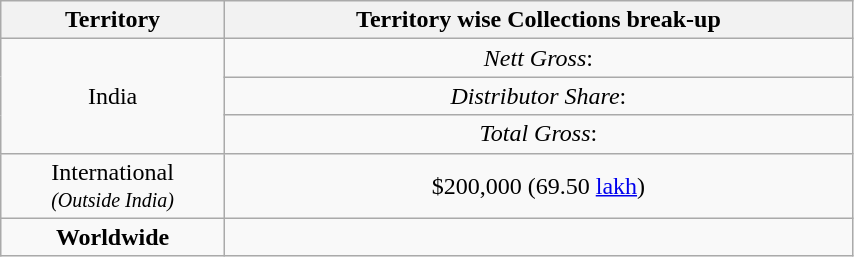<table class="wikitable"  style="float:centre; width:45%; text-align:center;">
<tr>
<th>Territory</th>
<th>Territory wise Collections break-up</th>
</tr>
<tr>
<td rowspan="3">India</td>
<td><em>Nett Gross</em>:<br></td>
</tr>
<tr>
<td><em>Distributor Share</em>:<br></td>
</tr>
<tr>
<td><em>Total Gross</em>:<br></td>
</tr>
<tr>
<td rowspan="1">International<br> <small><em>(Outside India)</em></small></td>
<td>$200,000 (69.50 <a href='#'>lakh</a>)</td>
</tr>
<tr>
<td><strong>Worldwide</strong></td>
<td></td>
</tr>
</table>
